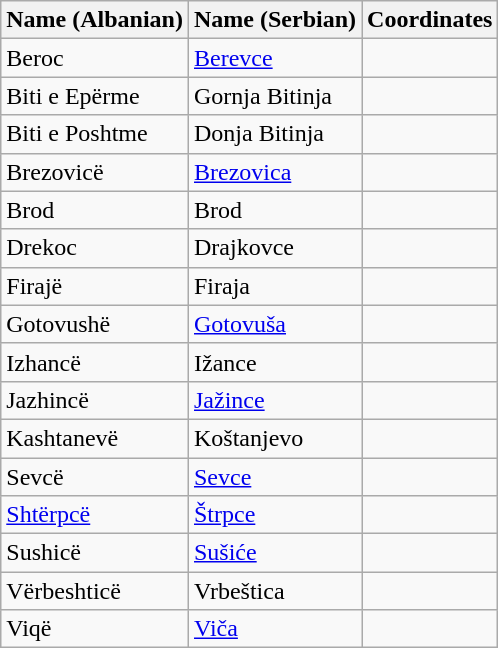<table class="wikitable sortable">
<tr>
<th>Name (Albanian)</th>
<th>Name (Serbian)</th>
<th>Coordinates</th>
</tr>
<tr>
<td>Beroc</td>
<td><a href='#'>Berevce</a></td>
<td></td>
</tr>
<tr>
<td>Biti e Epërme</td>
<td>Gornja Bitinja</td>
<td></td>
</tr>
<tr>
<td>Biti e Poshtme</td>
<td>Donja Bitinja</td>
<td></td>
</tr>
<tr>
<td>Brezovicë</td>
<td><a href='#'>Brezovica</a></td>
<td></td>
</tr>
<tr>
<td>Brod</td>
<td>Brod</td>
<td></td>
</tr>
<tr>
<td>Drekoc</td>
<td>Drajkovce</td>
<td></td>
</tr>
<tr>
<td>Firajë</td>
<td>Firaja</td>
<td></td>
</tr>
<tr>
<td>Gotovushë</td>
<td><a href='#'>Gotovuša</a></td>
<td></td>
</tr>
<tr>
<td>Izhancë</td>
<td>Ižance</td>
<td></td>
</tr>
<tr>
<td>Jazhincë</td>
<td><a href='#'>Jažince</a></td>
<td></td>
</tr>
<tr>
<td>Kashtanevë</td>
<td>Koštanjevo</td>
<td></td>
</tr>
<tr>
<td>Sevcë</td>
<td><a href='#'>Sevce</a></td>
<td></td>
</tr>
<tr>
<td><a href='#'>Shtërpcë</a></td>
<td><a href='#'>Štrpce</a></td>
<td></td>
</tr>
<tr>
<td>Sushicë</td>
<td><a href='#'>Sušiće</a></td>
<td></td>
</tr>
<tr>
<td>Vërbeshticë</td>
<td>Vrbeštica</td>
<td></td>
</tr>
<tr>
<td>Viqë</td>
<td><a href='#'>Viča</a></td>
<td></td>
</tr>
</table>
